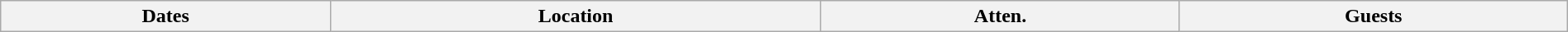<table class="wikitable" width="100%">
<tr>
<th>Dates</th>
<th>Location</th>
<th>Atten.</th>
<th>Guests<br>
















</th>
</tr>
</table>
